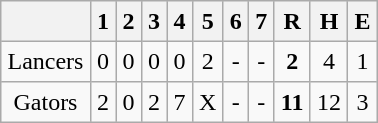<table align = right border="2" cellpadding="4" cellspacing="0" style="margin: 1em 1em 1em 1em; background: #F9F9F9; border: 1px #aaa solid; border-collapse: collapse;">
<tr align=center style="background: #F2F2F2;">
<th></th>
<th>1</th>
<th>2</th>
<th>3</th>
<th>4</th>
<th>5</th>
<th>6</th>
<th>7</th>
<th>R</th>
<th>H</th>
<th>E</th>
</tr>
<tr align=center>
<td>Lancers</td>
<td>0</td>
<td>0</td>
<td>0</td>
<td>0</td>
<td>2</td>
<td>-</td>
<td>-</td>
<td><strong>2</strong></td>
<td>4</td>
<td>1</td>
</tr>
<tr align=center>
<td>Gators</td>
<td>2</td>
<td>0</td>
<td>2</td>
<td>7</td>
<td>X</td>
<td>-</td>
<td>-</td>
<td><strong>11</strong></td>
<td>12</td>
<td>3</td>
</tr>
</table>
